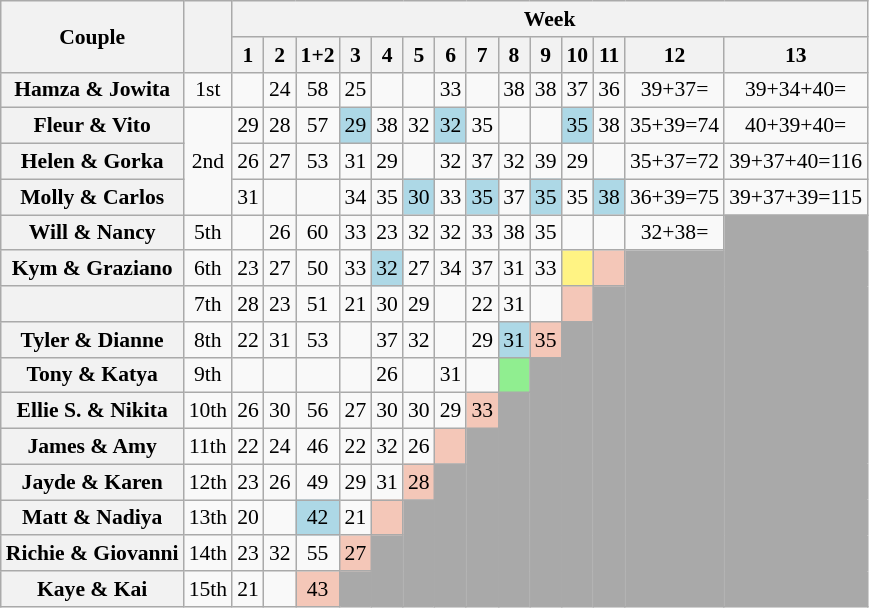<table class="wikitable sortable" style="text-align:center; font-size:90%">
<tr>
<th rowspan="2" scope="col">Couple</th>
<th rowspan="2" scope="col"></th>
<th colspan="14">Week</th>
</tr>
<tr>
<th scope="col">1</th>
<th scope="col">2</th>
<th scope="col">1+2</th>
<th scope="col">3</th>
<th scope="col">4</th>
<th scope="col">5</th>
<th scope="col">6</th>
<th scope="col">7</th>
<th scope="col">8</th>
<th scope="col">9</th>
<th scope="col">10</th>
<th scope="col">11</th>
<th scope="col">12</th>
<th scope="col">13</th>
</tr>
<tr>
<th scope="row">Hamza & Jowita</th>
<td>1st</td>
<td></td>
<td>24</td>
<td>58</td>
<td>25</td>
<td></td>
<td></td>
<td>33</td>
<td></td>
<td>38</td>
<td>38</td>
<td>37</td>
<td>36</td>
<td>39+37=</td>
<td>39+34+40=</td>
</tr>
<tr>
<th scope="row">Fleur & Vito</th>
<td rowspan=3>2nd</td>
<td>29</td>
<td>28</td>
<td>57</td>
<td bgcolor="lightblue">29</td>
<td>38</td>
<td>32</td>
<td bgcolor="lightblue">32</td>
<td>35</td>
<td></td>
<td></td>
<td bgcolor="lightblue">35</td>
<td>38</td>
<td>35+39=74</td>
<td>40+39+40=</td>
</tr>
<tr>
<th scope="row">Helen & Gorka</th>
<td>26</td>
<td>27</td>
<td>53</td>
<td>31</td>
<td>29</td>
<td></td>
<td>32</td>
<td>37</td>
<td>32</td>
<td>39</td>
<td>29</td>
<td></td>
<td>35+37=72</td>
<td>39+37+40=116</td>
</tr>
<tr>
<th scope="row">Molly & Carlos</th>
<td>31</td>
<td></td>
<td></td>
<td>34</td>
<td>35</td>
<td bgcolor="lightblue">30</td>
<td>33</td>
<td bgcolor="lightblue">35</td>
<td>37</td>
<td bgcolor="lightblue">35</td>
<td>35</td>
<td bgcolor="lightblue">38</td>
<td>36+39=75</td>
<td>39+37+39=115</td>
</tr>
<tr>
<th scope="row">Will & Nancy</th>
<td>5th</td>
<td></td>
<td>26</td>
<td>60</td>
<td>33</td>
<td>23</td>
<td>32</td>
<td>32</td>
<td>33</td>
<td>38</td>
<td>35</td>
<td></td>
<td></td>
<td>32+38=</td>
<td rowspan="11" bgcolor="darkgray"></td>
</tr>
<tr>
<th scope="row">Kym & Graziano</th>
<td>6th</td>
<td>23</td>
<td>27</td>
<td>50</td>
<td>33</td>
<td bgcolor="lightblue">32</td>
<td>27</td>
<td>34</td>
<td>37</td>
<td>31</td>
<td>33</td>
<td bgcolor="fff383"></td>
<td bgcolor="f4c7b8"></td>
<td rowspan="10" bgcolor="darkgray"></td>
</tr>
<tr>
<th scope="row"></th>
<td>7th</td>
<td>28</td>
<td>23</td>
<td>51</td>
<td>21</td>
<td>30</td>
<td>29</td>
<td></td>
<td>22</td>
<td>31</td>
<td></td>
<td bgcolor="f4c7b8"></td>
<td rowspan="9" bgcolor="darkgray"></td>
</tr>
<tr>
<th scope="row">Tyler & Dianne</th>
<td>8th</td>
<td>22</td>
<td>31</td>
<td>53</td>
<td></td>
<td>37</td>
<td>32</td>
<td></td>
<td>29</td>
<td bgcolor="lightblue">31</td>
<td bgcolor="f4c7b8">35</td>
<td rowspan="8" bgcolor="darkgray"></td>
</tr>
<tr>
<th scope="row">Tony & Katya</th>
<td>9th</td>
<td></td>
<td></td>
<td></td>
<td></td>
<td>26</td>
<td></td>
<td>31</td>
<td></td>
<td bgcolor="lightgreen"></td>
<td rowspan="7" bgcolor="darkgray"></td>
</tr>
<tr>
<th scope="row">Ellie S. & Nikita</th>
<td>10th</td>
<td>26</td>
<td>30</td>
<td>56</td>
<td>27</td>
<td>30</td>
<td>30</td>
<td>29</td>
<td bgcolor="f4c7b8">33</td>
<td rowspan="6" bgcolor="darkgray"></td>
</tr>
<tr>
<th scope="row">James & Amy</th>
<td>11th</td>
<td>22</td>
<td>24</td>
<td>46</td>
<td>22</td>
<td>32</td>
<td>26</td>
<td bgcolor="f4c7b8"></td>
<td rowspan="5" bgcolor="darkgray"></td>
</tr>
<tr>
<th scope="row">Jayde & Karen</th>
<td>12th</td>
<td>23</td>
<td>26</td>
<td>49</td>
<td>29</td>
<td>31</td>
<td bgcolor="f4c7b8">28</td>
<td rowspan="4" bgcolor="darkgray"></td>
</tr>
<tr>
<th scope="row">Matt & Nadiya</th>
<td>13th</td>
<td>20</td>
<td></td>
<td bgcolor="lightblue">42</td>
<td>21</td>
<td bgcolor="f4c7b8"></td>
<td rowspan="3" bgcolor="darkgray"></td>
</tr>
<tr>
<th scope="row">Richie & Giovanni</th>
<td>14th</td>
<td>23</td>
<td>32</td>
<td>55</td>
<td bgcolor="f4c7b8">27</td>
<td rowspan="2" bgcolor="darkgray"></td>
</tr>
<tr>
<th scope="row">Kaye & Kai</th>
<td>15th</td>
<td>21</td>
<td></td>
<td bgcolor="f4c7b8">43</td>
<td bgcolor="darkgray"></td>
</tr>
</table>
